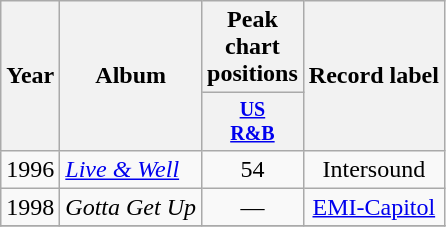<table class="wikitable" style="text-align:center;">
<tr>
<th rowspan="2">Year</th>
<th rowspan="2">Album</th>
<th colspan="1">Peak chart positions</th>
<th rowspan="2">Record label</th>
</tr>
<tr style="font-size:smaller;">
<th width="40"><a href='#'>US<br>R&B</a><br></th>
</tr>
<tr>
<td rowspan="1">1996</td>
<td align="left"><em><a href='#'>Live & Well</a></em></td>
<td>54</td>
<td rowspan="1">Intersound</td>
</tr>
<tr>
<td rowspan="1">1998</td>
<td align="left"><em>Gotta Get Up</em></td>
<td>—</td>
<td rowspan="1"><a href='#'>EMI-Capitol</a></td>
</tr>
<tr>
</tr>
</table>
